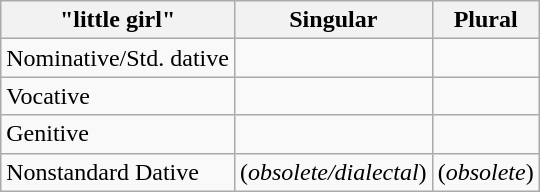<table class="wikitable">
<tr>
<th> "little girl"</th>
<th>Singular</th>
<th>Plural</th>
</tr>
<tr>
<td>Nominative/Std. dative</td>
<td> </td>
<td> </td>
</tr>
<tr>
<td>Vocative</td>
<td> </td>
<td> </td>
</tr>
<tr>
<td>Genitive</td>
<td> </td>
<td> </td>
</tr>
<tr>
<td>Nonstandard Dative</td>
<td>  (<em>obsolete/dialectal</em>)</td>
<td>  (<em>obsolete</em>)</td>
</tr>
</table>
